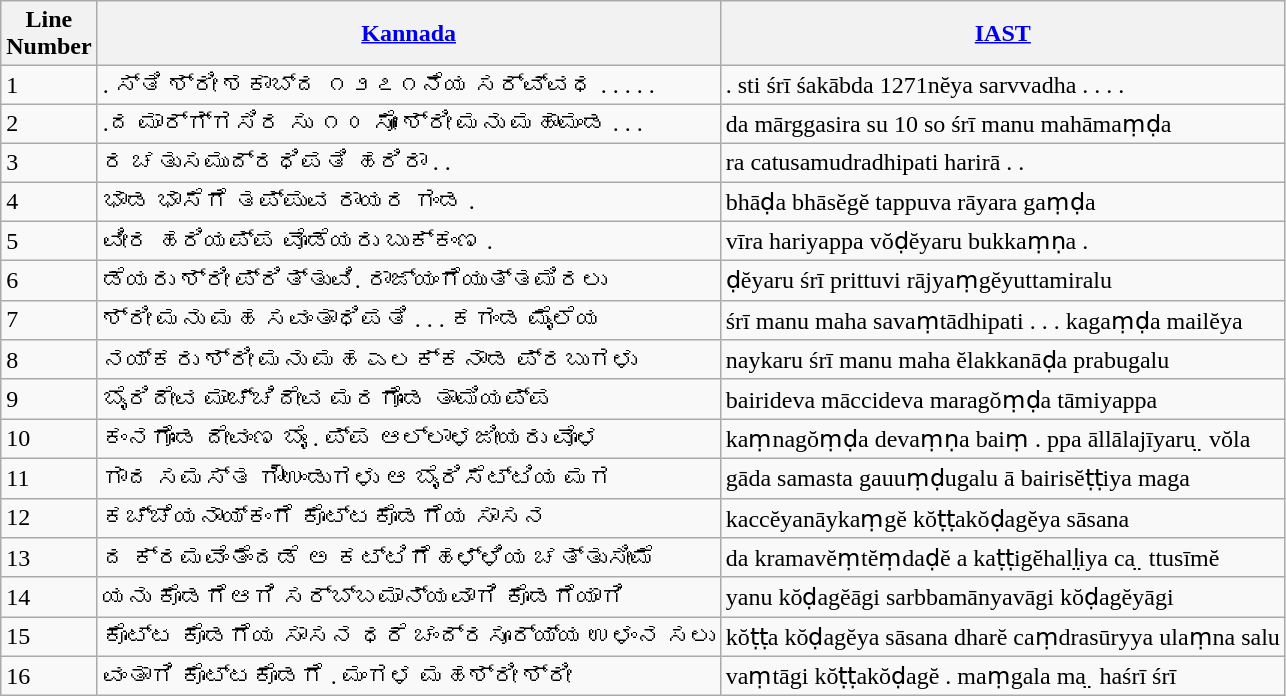<table class="wikitable">
<tr>
<th>Line<br>Number</th>
<th><a href='#'>Kannada</a></th>
<th><a href='#'>IAST</a></th>
</tr>
<tr>
<td>1</td>
<td>. ಸ್ತಿ ಶ್ರೀ ಶಕಾಬ್ದ ೧೨೭೧ನೆಯ ಸರ್ವ್ವಧ . . . . .</td>
<td>. sti śrī śakābda 1271nĕya sarvvadha . . . .</td>
</tr>
<tr>
<td>2</td>
<td>.ದ ಮಾರ್ಗ್ಗಸಿರ ಸು ೧೦ ಸೋ ಶ್ರೀ ಮನು ಮಹಾಮಂಡ . . .</td>
<td>da mārggasira su 10 so śrī manu mahāmaṃḍa</td>
</tr>
<tr>
<td>3</td>
<td>ರ ಚತುಸಮುದ್ರಧಿಪತಿ ಹರಿರಾ . .</td>
<td>ra catusamudradhipati harirā . .</td>
</tr>
<tr>
<td>4</td>
<td>ಭಾಡ ಭಾಸೆಗೆ ತಪ್ಪುವ ರಾಯರ ಗಂಡ .</td>
<td>bhāḍa bhāsĕgĕ tappuva rāyara gaṃḍa</td>
</tr>
<tr>
<td>5</td>
<td>ವೀರ ಹರಿಯಪ್ಪ ವೊಡೆಯರು ಬುಕ್ಕಂಣ .</td>
<td>vīra hariyappa vŏḍĕyaru bukkaṃṇa .</td>
</tr>
<tr>
<td>6</td>
<td>ಡೆಯರು ಶ್ರೀ ಪ್ರಿತ್ತುವಿ. ರಾಜ್ಯಂಗೆಯುತ್ತಮಿರಲು</td>
<td>ḍĕyaru śrī prittuvi rājyaṃgĕyuttamiralu</td>
</tr>
<tr>
<td>7</td>
<td>ಶ್ರೀ ಮನು ಮಹ ಸವಂತಾಧಿಪತಿ . . . ಕಗಂಡ ಮೈಲೆಯ</td>
<td>śrī manu maha savaṃtādhipati . . . kagaṃḍa mailĕya</td>
</tr>
<tr>
<td>8</td>
<td>ನಯ್ಕರು ಶ್ರೀ ಮನು ಮಹ ಎಲಕ್ಕನಾಡ ಪ್ರಬುಗಳು</td>
<td>naykaru śrī manu maha ĕlakkanāḍa prabugalu</td>
</tr>
<tr>
<td>9</td>
<td>ಬೈರಿದೇವ ಮಾಚ್ಚಿದೇವ ಮರಗೊಂಡ ತಾಮಿಯಪ್ಪ</td>
<td>bairideva māccideva maragŏṃḍa tāmiyappa</td>
</tr>
<tr>
<td>10</td>
<td>ಕಂನಗೊಂಡ ದೇವಂಣ ಬೈಂ . ಪ್ಪ ಆಲ್ಲಾಳಜೀಯರು ವೊಳ</td>
<td>kaṃnagŏṃḍa devaṃṇa baiṃ . ppa āllālajīyaru ̤ vŏla</td>
</tr>
<tr>
<td>11</td>
<td>ಗಾದ ಸಮಸ್ತ ಗೌಉಂಡುಗಳು ಆ ಬೈರಿಸೆಟ್ಟಿಯ ಮಗ</td>
<td>gāda samasta gauuṃḍugalu ā bairisĕṭṭiya maga</td>
</tr>
<tr>
<td>12</td>
<td>ಕಚ್ಚೆಯನಾಯ್ಕಂಗೆ ಕೊಟ್ಟಕೊಡಗೆಯ ಸಾಸನ</td>
<td>kaccĕyanāykaṃgĕ kŏṭṭakŏḍagĕya sāsana</td>
</tr>
<tr>
<td>13</td>
<td>ದ ಕ್ರಮವೆಂತೆಂದಡೆ ಅ ಕಟ್ಟಿಗೆಹಳ್ಳಿಯ ಚತ್ತುಸೀಮೆ</td>
<td>da kramavĕṃtĕṃdaḍĕ a kaṭṭigĕhall̤iya ca ̤ ttusīmĕ</td>
</tr>
<tr>
<td>14</td>
<td>ಯನು ಕೊಡಗೆಆಗಿ ಸರ್ಬ್ಬಮಾನ್ಯವಾಗಿ ಕೊಡಗೆಯಾಗಿ</td>
<td>yanu kŏḍagĕāgi sarbbamānyavāgi kŏḍagĕyāgi</td>
</tr>
<tr>
<td>15</td>
<td>ಕೊಟ್ಟ ಕೊಡಗೆಯ ಸಾಸನ ಧರೆ ಚಂದ್ರಸೂರ್ಯ್ಯ ಉಳಂನ ಸಲು</td>
<td>kŏṭṭa kŏḍagĕya sāsana dharĕ caṃdrasūryya ulaṃna salu</td>
</tr>
<tr>
<td>16</td>
<td>ವಂತಾಗಿ ಕೊಟ್ಟಕೊಡಗೆ . ಮಂಗಳ ಮಹಶ್ರೀ ಶ್ರೀ</td>
<td>vaṃtāgi kŏṭṭakŏḍagĕ . maṃgala ma ̤ haśrī śrī</td>
</tr>
</table>
